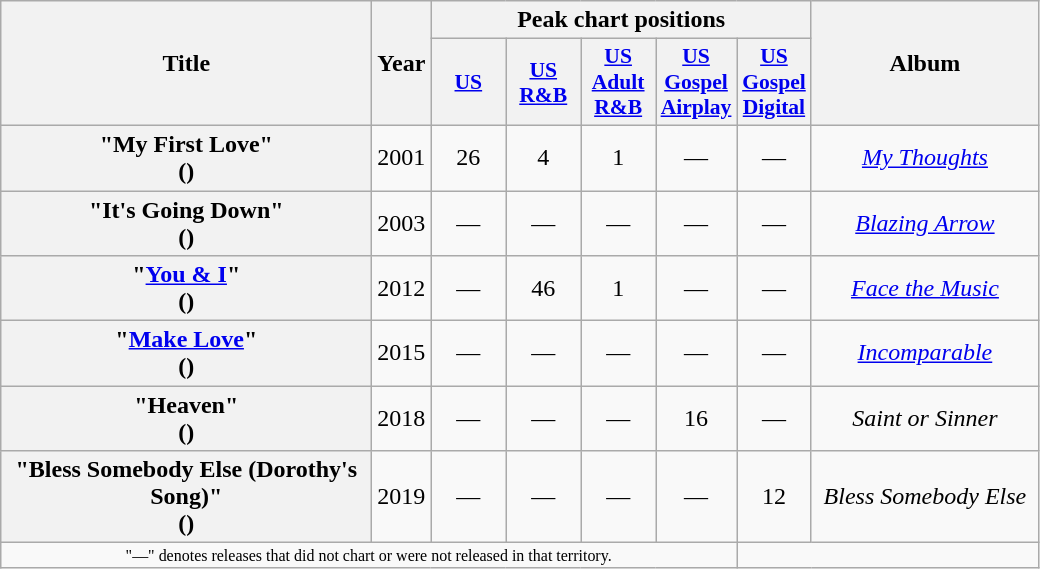<table class="wikitable plainrowheaders" style="text-align:center">
<tr>
<th scope="col" rowspan="2" style="width:15em;">Title</th>
<th scope="col" rowspan="2">Year</th>
<th scope="col" colspan="5">Peak chart positions</th>
<th scope="col" rowspan="2" style="width:9em;">Album</th>
</tr>
<tr>
<th scope="col" style="width:3em;font-size:90%;"><a href='#'>US</a><br></th>
<th scope="col" style="width:3em;font-size:90%;"><a href='#'>US R&B</a><br></th>
<th scope="col" style="width:3em;font-size:90%;"><a href='#'>US Adult R&B</a><br></th>
<th scope="col" style="width:3em;font-size:90%;"><a href='#'>US Gospel Airplay</a><br></th>
<th scope="col" style="width:3em;font-size:90%;"><a href='#'>US Gospel Digital</a><br></th>
</tr>
<tr>
<th scope="row">"My First Love"<br>()</th>
<td>2001</td>
<td>26</td>
<td>4</td>
<td>1</td>
<td>—</td>
<td>—</td>
<td><em><a href='#'>My Thoughts</a></em></td>
</tr>
<tr>
<th scope="row">"It's Going Down"<br>()</th>
<td>2003</td>
<td>—</td>
<td>—</td>
<td>—</td>
<td>—</td>
<td>—</td>
<td><em><a href='#'>Blazing Arrow</a></em></td>
</tr>
<tr>
<th scope="row">"<a href='#'>You & I</a>"<br>()</th>
<td>2012</td>
<td>—</td>
<td>46</td>
<td>1</td>
<td>—</td>
<td>—</td>
<td><em><a href='#'>Face the Music</a></em></td>
</tr>
<tr>
<th scope="row">"<a href='#'>Make Love</a>"<br>()</th>
<td>2015</td>
<td>—</td>
<td>—</td>
<td>—</td>
<td>—</td>
<td>—</td>
<td><em><a href='#'>Incomparable</a></em></td>
</tr>
<tr>
<th scope="row">"Heaven"<br>()</th>
<td>2018</td>
<td>—</td>
<td>—</td>
<td>—</td>
<td>16</td>
<td>—</td>
<td><em>Saint or Sinner</em></td>
</tr>
<tr>
<th scope="row">"Bless Somebody Else (Dorothy's Song)"<br>()</th>
<td>2019</td>
<td>—</td>
<td>—</td>
<td>—</td>
<td>—</td>
<td>12</td>
<td><em>Bless Somebody Else</em></td>
</tr>
<tr>
<td colspan="6" style="text-align:center; font-size:8pt;">"—" denotes releases that did not chart or were not released in that territory.</td>
</tr>
</table>
